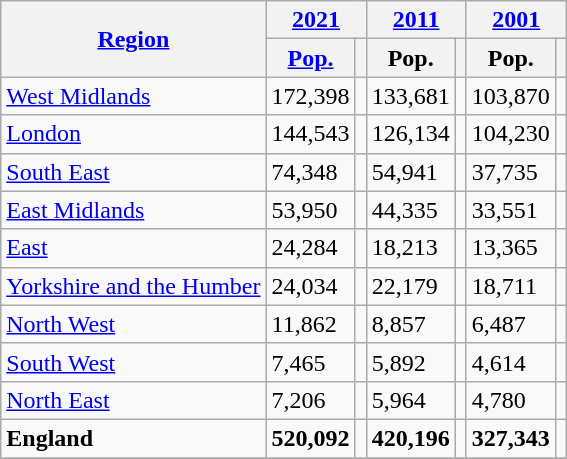<table class="wikitable collapsible sortable">
<tr>
<th rowspan="2"><a href='#'>Region</a></th>
<th colspan="2"><a href='#'>2021</a></th>
<th colspan="2"><a href='#'>2011</a></th>
<th colspan="2"><a href='#'>2001</a></th>
</tr>
<tr>
<th><a href='#'>Pop.</a></th>
<th></th>
<th>Pop.</th>
<th></th>
<th>Pop.</th>
<th></th>
</tr>
<tr>
<td><a href='#'>West Midlands</a></td>
<td>172,398</td>
<td></td>
<td>133,681</td>
<td></td>
<td>103,870</td>
<td></td>
</tr>
<tr>
<td><a href='#'>London</a></td>
<td>144,543</td>
<td></td>
<td>126,134</td>
<td></td>
<td>104,230</td>
<td></td>
</tr>
<tr>
<td><a href='#'>South East</a></td>
<td>74,348</td>
<td></td>
<td>54,941</td>
<td></td>
<td>37,735</td>
<td></td>
</tr>
<tr>
<td><a href='#'>East Midlands</a></td>
<td>53,950</td>
<td></td>
<td>44,335</td>
<td></td>
<td>33,551</td>
<td></td>
</tr>
<tr>
<td><a href='#'>East</a></td>
<td>24,284</td>
<td></td>
<td>18,213</td>
<td></td>
<td>13,365</td>
<td></td>
</tr>
<tr>
<td><a href='#'>Yorkshire and the Humber</a></td>
<td>24,034</td>
<td></td>
<td>22,179</td>
<td></td>
<td>18,711</td>
<td></td>
</tr>
<tr>
<td><a href='#'>North West</a></td>
<td>11,862</td>
<td></td>
<td>8,857</td>
<td></td>
<td>6,487</td>
<td></td>
</tr>
<tr>
<td><a href='#'>South West</a></td>
<td>7,465</td>
<td></td>
<td>5,892</td>
<td></td>
<td>4,614</td>
<td></td>
</tr>
<tr>
<td><a href='#'>North East</a></td>
<td>7,206</td>
<td></td>
<td>5,964</td>
<td></td>
<td>4,780</td>
<td></td>
</tr>
<tr>
<td> <strong>England</strong></td>
<td><strong>520,092</strong></td>
<td><strong></strong></td>
<td><strong>420,196</strong></td>
<td><strong></strong></td>
<td><strong>327,343</strong></td>
<td><strong></strong></td>
</tr>
<tr>
</tr>
</table>
